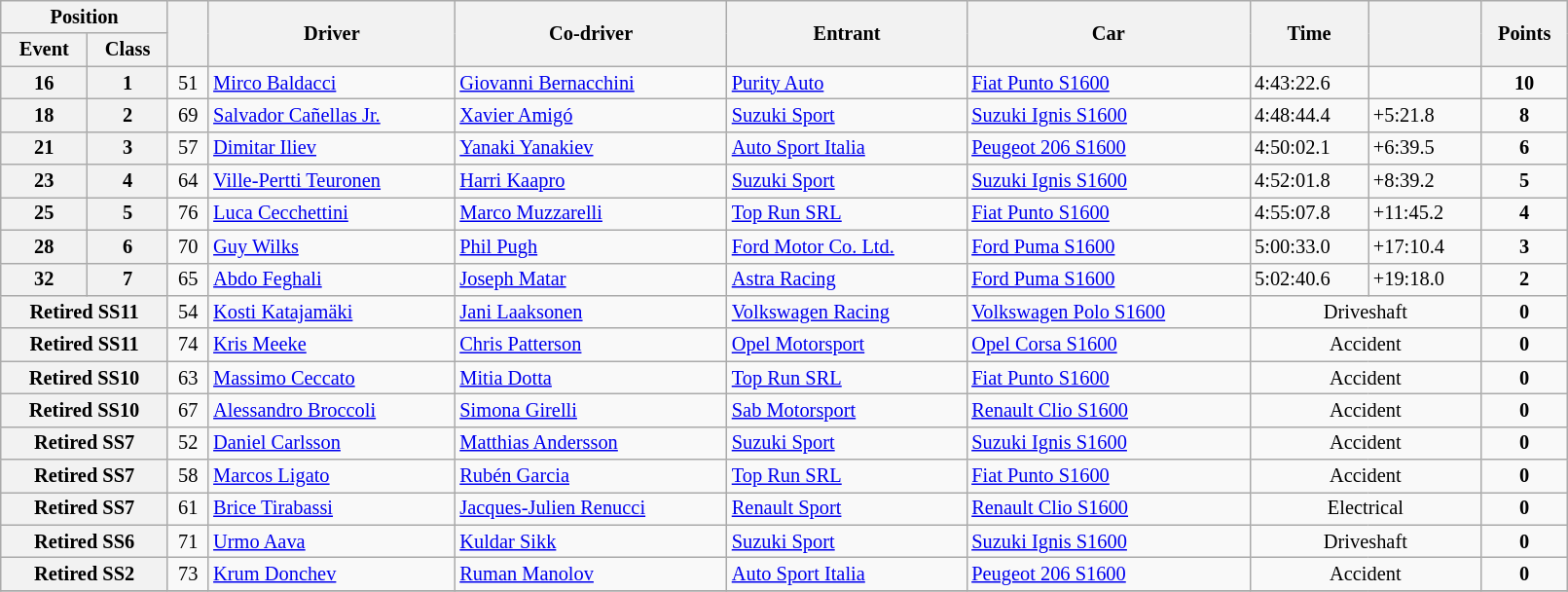<table class="wikitable" width=85% style="font-size: 85%;">
<tr>
<th colspan="2">Position</th>
<th rowspan="2"></th>
<th rowspan="2">Driver</th>
<th rowspan="2">Co-driver</th>
<th rowspan="2">Entrant</th>
<th rowspan="2">Car</th>
<th rowspan="2">Time</th>
<th rowspan="2"></th>
<th rowspan="2">Points</th>
</tr>
<tr>
<th>Event</th>
<th>Class</th>
</tr>
<tr>
<th>16</th>
<th>1</th>
<td align="center">51</td>
<td> <a href='#'>Mirco Baldacci</a></td>
<td> <a href='#'>Giovanni Bernacchini</a></td>
<td> <a href='#'>Purity Auto</a></td>
<td><a href='#'>Fiat Punto S1600</a></td>
<td>4:43:22.6</td>
<td></td>
<td align="center"><strong>10</strong></td>
</tr>
<tr>
<th>18</th>
<th>2</th>
<td align="center">69</td>
<td> <a href='#'>Salvador Cañellas Jr.</a></td>
<td> <a href='#'>Xavier Amigó</a></td>
<td> <a href='#'>Suzuki Sport</a></td>
<td><a href='#'>Suzuki Ignis S1600</a></td>
<td>4:48:44.4</td>
<td>+5:21.8</td>
<td align="center"><strong>8</strong></td>
</tr>
<tr>
<th>21</th>
<th>3</th>
<td align="center">57</td>
<td> <a href='#'>Dimitar Iliev</a></td>
<td> <a href='#'>Yanaki Yanakiev</a></td>
<td> <a href='#'>Auto Sport Italia</a></td>
<td><a href='#'>Peugeot 206 S1600</a></td>
<td>4:50:02.1</td>
<td>+6:39.5</td>
<td align="center"><strong>6</strong></td>
</tr>
<tr>
<th>23</th>
<th>4</th>
<td align="center">64</td>
<td> <a href='#'>Ville-Pertti Teuronen</a></td>
<td> <a href='#'>Harri Kaapro</a></td>
<td> <a href='#'>Suzuki Sport</a></td>
<td><a href='#'>Suzuki Ignis S1600</a></td>
<td>4:52:01.8</td>
<td>+8:39.2</td>
<td align="center"><strong>5</strong></td>
</tr>
<tr>
<th>25</th>
<th>5</th>
<td align="center">76</td>
<td> <a href='#'>Luca Cecchettini</a></td>
<td> <a href='#'>Marco Muzzarelli</a></td>
<td> <a href='#'>Top Run SRL</a></td>
<td><a href='#'>Fiat Punto S1600</a></td>
<td>4:55:07.8</td>
<td>+11:45.2</td>
<td align="center"><strong>4</strong></td>
</tr>
<tr>
<th>28</th>
<th>6</th>
<td align="center">70</td>
<td> <a href='#'>Guy Wilks</a></td>
<td> <a href='#'>Phil Pugh</a></td>
<td> <a href='#'>Ford Motor Co. Ltd.</a></td>
<td><a href='#'>Ford Puma S1600</a></td>
<td>5:00:33.0</td>
<td>+17:10.4</td>
<td align="center"><strong>3</strong></td>
</tr>
<tr>
<th>32</th>
<th>7</th>
<td align="center">65</td>
<td> <a href='#'>Abdo Feghali</a></td>
<td> <a href='#'>Joseph Matar</a></td>
<td> <a href='#'>Astra Racing</a></td>
<td><a href='#'>Ford Puma S1600</a></td>
<td>5:02:40.6</td>
<td>+19:18.0</td>
<td align="center"><strong>2</strong></td>
</tr>
<tr>
<th colspan="2">Retired SS11</th>
<td align="center">54</td>
<td> <a href='#'>Kosti Katajamäki</a></td>
<td> <a href='#'>Jani Laaksonen</a></td>
<td> <a href='#'>Volkswagen Racing</a></td>
<td><a href='#'>Volkswagen Polo S1600</a></td>
<td align="center" colspan="2">Driveshaft</td>
<td align="center"><strong>0</strong></td>
</tr>
<tr>
<th colspan="2">Retired SS11</th>
<td align="center">74</td>
<td> <a href='#'>Kris Meeke</a></td>
<td> <a href='#'>Chris Patterson</a></td>
<td> <a href='#'>Opel Motorsport</a></td>
<td><a href='#'>Opel Corsa S1600</a></td>
<td align="center" colspan="2">Accident</td>
<td align="center"><strong>0</strong></td>
</tr>
<tr>
<th colspan="2">Retired SS10</th>
<td align="center">63</td>
<td> <a href='#'>Massimo Ceccato</a></td>
<td> <a href='#'>Mitia Dotta</a></td>
<td> <a href='#'>Top Run SRL</a></td>
<td><a href='#'>Fiat Punto S1600</a></td>
<td align="center" colspan="2">Accident</td>
<td align="center"><strong>0</strong></td>
</tr>
<tr>
<th colspan="2">Retired SS10</th>
<td align="center">67</td>
<td> <a href='#'>Alessandro Broccoli</a></td>
<td> <a href='#'>Simona Girelli</a></td>
<td> <a href='#'>Sab Motorsport</a></td>
<td><a href='#'>Renault Clio S1600</a></td>
<td align="center" colspan="2">Accident</td>
<td align="center"><strong>0</strong></td>
</tr>
<tr>
<th colspan="2">Retired SS7</th>
<td align="center">52</td>
<td> <a href='#'>Daniel Carlsson</a></td>
<td> <a href='#'>Matthias Andersson</a></td>
<td> <a href='#'>Suzuki Sport</a></td>
<td><a href='#'>Suzuki Ignis S1600</a></td>
<td align="center" colspan="2">Accident</td>
<td align="center"><strong>0</strong></td>
</tr>
<tr>
<th colspan="2">Retired SS7</th>
<td align="center">58</td>
<td> <a href='#'>Marcos Ligato</a></td>
<td> <a href='#'>Rubén Garcia</a></td>
<td> <a href='#'>Top Run SRL</a></td>
<td><a href='#'>Fiat Punto S1600</a></td>
<td align="center" colspan="2">Accident</td>
<td align="center"><strong>0</strong></td>
</tr>
<tr>
<th colspan="2">Retired SS7</th>
<td align="center">61</td>
<td> <a href='#'>Brice Tirabassi</a></td>
<td> <a href='#'>Jacques-Julien Renucci</a></td>
<td> <a href='#'>Renault Sport</a></td>
<td><a href='#'>Renault Clio S1600</a></td>
<td align="center" colspan="2">Electrical</td>
<td align="center"><strong>0</strong></td>
</tr>
<tr>
<th colspan="2">Retired SS6</th>
<td align="center">71</td>
<td> <a href='#'>Urmo Aava</a></td>
<td> <a href='#'>Kuldar Sikk</a></td>
<td> <a href='#'>Suzuki Sport</a></td>
<td><a href='#'>Suzuki Ignis S1600</a></td>
<td align="center" colspan="2">Driveshaft</td>
<td align="center"><strong>0</strong></td>
</tr>
<tr>
<th colspan="2">Retired SS2</th>
<td align="center">73</td>
<td> <a href='#'>Krum Donchev</a></td>
<td> <a href='#'>Ruman Manolov</a></td>
<td> <a href='#'>Auto Sport Italia</a></td>
<td><a href='#'>Peugeot 206 S1600</a></td>
<td align="center" colspan="2">Accident</td>
<td align="center"><strong>0</strong></td>
</tr>
<tr>
</tr>
</table>
